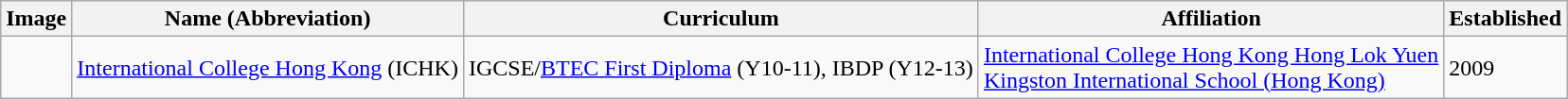<table class="wikitable sortable">
<tr>
<th>Image</th>
<th>Name (Abbreviation)</th>
<th>Curriculum</th>
<th>Affiliation</th>
<th>Established</th>
</tr>
<tr>
<td></td>
<td><a href='#'>International College Hong Kong</a> (ICHK)</td>
<td>IGCSE/<a href='#'>BTEC First Diploma</a> (Y10-11), IBDP (Y12-13)</td>
<td><a href='#'>International College Hong Kong Hong Lok Yuen</a><br><a href='#'>Kingston International School (Hong Kong)</a></td>
<td>2009</td>
</tr>
</table>
